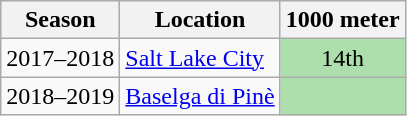<table class="wikitable" style="display: inline-table;">
<tr>
<th>Season</th>
<th>Location</th>
<th colspan="1">1000 meter</th>
</tr>
<tr style="text-align:center">
<td>2017–2018</td>
<td align=left> <a href='#'>Salt Lake City</a></td>
<td style="background:#addfad;">14th</td>
</tr>
<tr style="text-align:center">
<td>2018–2019</td>
<td align=left> <a href='#'>Baselga di Pinè</a></td>
<td style="background:#addfad;"></td>
</tr>
</table>
